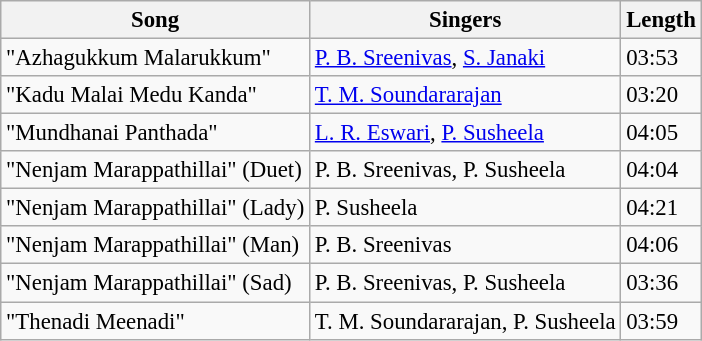<table class="wikitable" style="font-size:95%;">
<tr>
<th>Song</th>
<th>Singers</th>
<th>Length</th>
</tr>
<tr>
<td>"Azhagukkum Malarukkum"</td>
<td><a href='#'>P. B. Sreenivas</a>, <a href='#'>S. Janaki</a></td>
<td>03:53</td>
</tr>
<tr>
<td>"Kadu Malai Medu Kanda"</td>
<td><a href='#'>T. M. Soundararajan</a></td>
<td>03:20</td>
</tr>
<tr>
<td>"Mundhanai Panthada"</td>
<td><a href='#'>L. R. Eswari</a>, <a href='#'>P. Susheela</a></td>
<td>04:05</td>
</tr>
<tr>
<td>"Nenjam Marappathillai" (Duet)</td>
<td>P. B. Sreenivas, P. Susheela</td>
<td>04:04</td>
</tr>
<tr>
<td>"Nenjam Marappathillai" (Lady)</td>
<td>P. Susheela</td>
<td>04:21</td>
</tr>
<tr>
<td>"Nenjam Marappathillai" (Man)</td>
<td>P. B. Sreenivas</td>
<td>04:06</td>
</tr>
<tr>
<td>"Nenjam Marappathillai" (Sad)</td>
<td>P. B. Sreenivas, P. Susheela</td>
<td>03:36</td>
</tr>
<tr>
<td>"Thenadi Meenadi"</td>
<td>T. M. Soundararajan, P. Susheela</td>
<td>03:59</td>
</tr>
</table>
